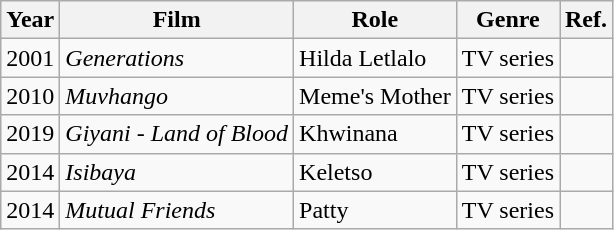<table class="wikitable">
<tr>
<th>Year</th>
<th>Film</th>
<th>Role</th>
<th>Genre</th>
<th>Ref.</th>
</tr>
<tr>
<td>2001</td>
<td><em>Generations</em></td>
<td>Hilda Letlalo</td>
<td>TV series</td>
<td></td>
</tr>
<tr>
<td>2010</td>
<td><em>Muvhango</em></td>
<td>Meme's Mother</td>
<td>TV series</td>
<td></td>
</tr>
<tr>
<td>2019</td>
<td><em>Giyani - Land of Blood</em></td>
<td>Khwinana</td>
<td>TV series</td>
<td></td>
</tr>
<tr>
<td>2014</td>
<td><em>Isibaya</em></td>
<td>Keletso</td>
<td>TV series</td>
<td></td>
</tr>
<tr>
<td>2014</td>
<td><em>Mutual Friends</em></td>
<td>Patty</td>
<td>TV series</td>
<td></td>
</tr>
</table>
